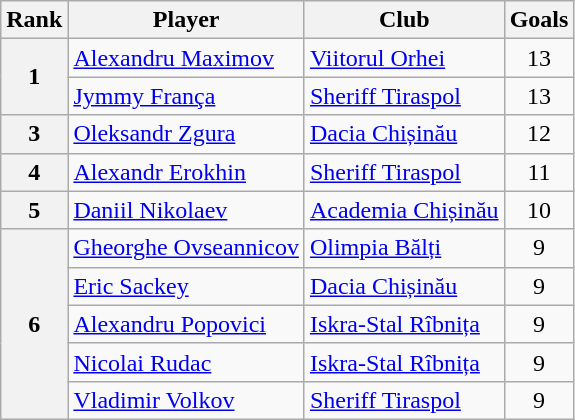<table class="wikitable">
<tr>
<th>Rank</th>
<th>Player</th>
<th>Club</th>
<th>Goals</th>
</tr>
<tr>
<th rowspan=2 align=center>1</th>
<td> <a href='#'>Alexandru Maximov</a></td>
<td><a href='#'>Viitorul Orhei</a></td>
<td align=center>13</td>
</tr>
<tr>
<td> <a href='#'>Jymmy França</a></td>
<td><a href='#'>Sheriff Tiraspol</a></td>
<td align=center>13</td>
</tr>
<tr>
<th rowspan=1 align=center>3</th>
<td> <a href='#'>Oleksandr Zgura</a></td>
<td><a href='#'>Dacia Chișinău</a></td>
<td align=center>12</td>
</tr>
<tr>
<th rowspan=1 align=center>4</th>
<td> <a href='#'>Alexandr Erokhin</a></td>
<td><a href='#'>Sheriff Tiraspol</a></td>
<td align=center>11</td>
</tr>
<tr>
<th rowspan=1 align=center>5</th>
<td> <a href='#'>Daniil Nikolaev</a></td>
<td><a href='#'>Academia Chișinău</a></td>
<td align=center>10</td>
</tr>
<tr>
<th rowspan=5 align=center>6</th>
<td> <a href='#'>Gheorghe Ovseannicov</a></td>
<td><a href='#'>Olimpia Bălți</a></td>
<td align=center>9</td>
</tr>
<tr>
<td> <a href='#'>Eric Sackey</a></td>
<td><a href='#'>Dacia Chișinău</a></td>
<td align=center>9</td>
</tr>
<tr>
<td> <a href='#'>Alexandru Popovici</a></td>
<td><a href='#'>Iskra-Stal Rîbnița</a></td>
<td align=center>9</td>
</tr>
<tr>
<td> <a href='#'>Nicolai Rudac</a></td>
<td><a href='#'>Iskra-Stal Rîbnița</a></td>
<td align=center>9</td>
</tr>
<tr>
<td> <a href='#'>Vladimir Volkov</a></td>
<td><a href='#'>Sheriff Tiraspol</a></td>
<td align=center>9</td>
</tr>
</table>
